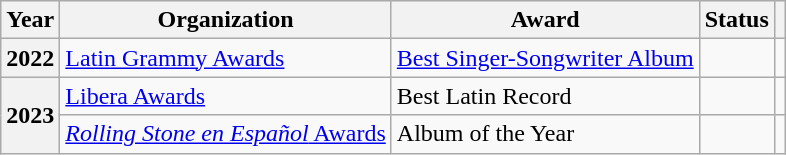<table class="wikitable plainrowheaders">
<tr>
<th scope="col">Year</th>
<th scope="col">Organization</th>
<th scope="col">Award</th>
<th scope="col">Status</th>
<th scope="col"></th>
</tr>
<tr>
<th scope="row">2022</th>
<td><a href='#'>Latin Grammy Awards</a></td>
<td><a href='#'>Best Singer-Songwriter Album</a></td>
<td></td>
<td></td>
</tr>
<tr>
<th scope="row" rowspan="2">2023</th>
<td><a href='#'>Libera Awards</a></td>
<td>Best Latin Record</td>
<td></td>
<td></td>
</tr>
<tr>
<td><a href='#'><em>Rolling Stone en Español</em> Awards</a></td>
<td>Album of the Year</td>
<td></td>
<td></td>
</tr>
</table>
